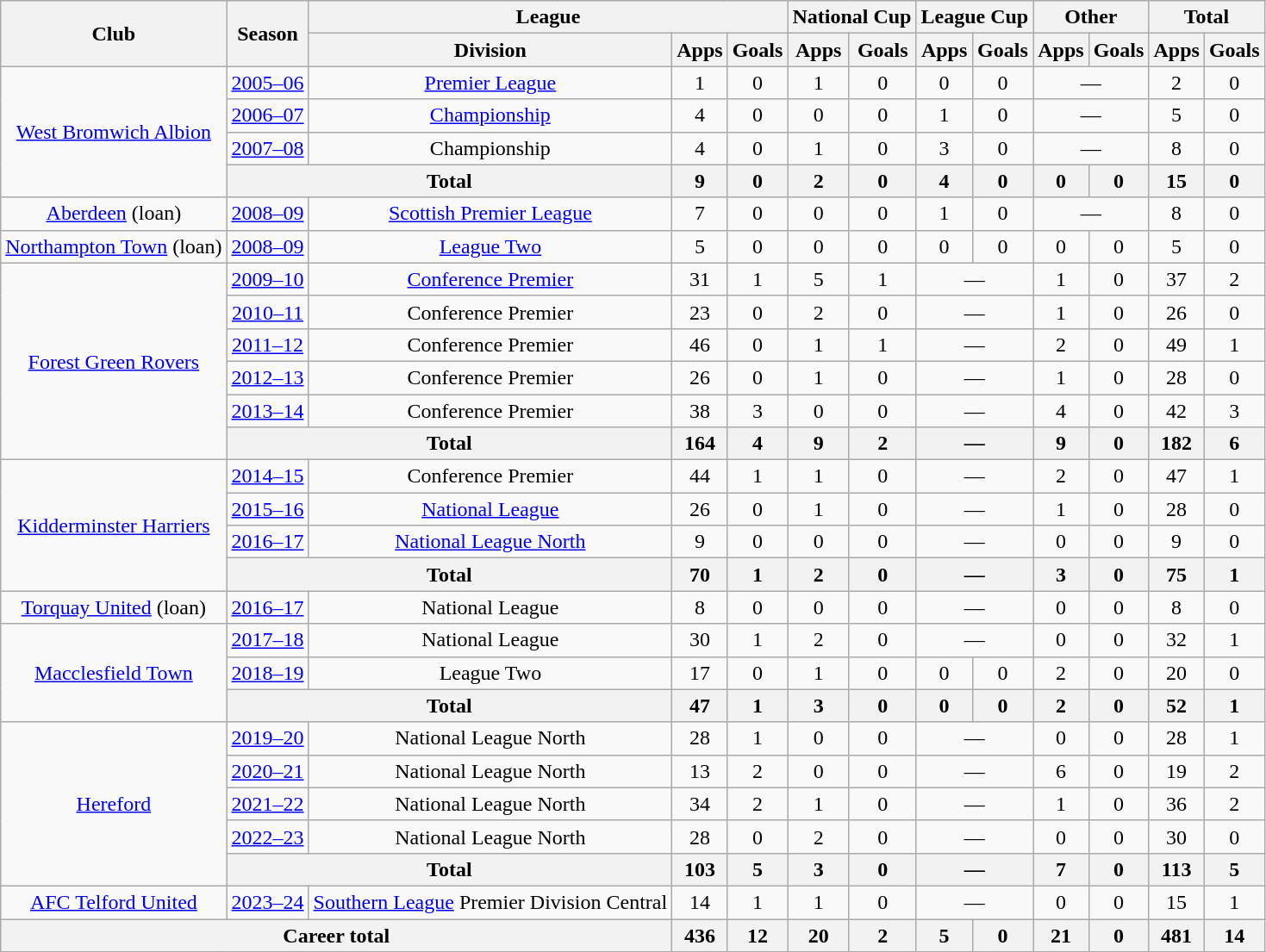<table class="wikitable" style="text-align: center;">
<tr>
<th rowspan="2">Club</th>
<th rowspan="2">Season</th>
<th colspan="3">League</th>
<th colspan="2">National Cup</th>
<th colspan="2">League Cup</th>
<th colspan="2">Other</th>
<th colspan="2">Total</th>
</tr>
<tr>
<th>Division</th>
<th>Apps</th>
<th>Goals</th>
<th>Apps</th>
<th>Goals</th>
<th>Apps</th>
<th>Goals</th>
<th>Apps</th>
<th>Goals</th>
<th>Apps</th>
<th>Goals</th>
</tr>
<tr>
<td rowspan="4"><a href='#'>West Bromwich Albion</a></td>
<td><a href='#'>2005–06</a></td>
<td><a href='#'>Premier League</a></td>
<td>1</td>
<td>0</td>
<td>1</td>
<td>0</td>
<td>0</td>
<td>0</td>
<td colspan="2">—</td>
<td>2</td>
<td>0</td>
</tr>
<tr>
<td><a href='#'>2006–07</a></td>
<td><a href='#'>Championship</a></td>
<td>4</td>
<td>0</td>
<td>0</td>
<td>0</td>
<td>1</td>
<td>0</td>
<td colspan="2">—</td>
<td>5</td>
<td>0</td>
</tr>
<tr>
<td><a href='#'>2007–08</a></td>
<td>Championship</td>
<td>4</td>
<td>0</td>
<td>1</td>
<td>0</td>
<td>3</td>
<td>0</td>
<td colspan="2">—</td>
<td>8</td>
<td>0</td>
</tr>
<tr>
<th colspan="2">Total</th>
<th>9</th>
<th>0</th>
<th>2</th>
<th>0</th>
<th>4</th>
<th>0</th>
<th>0</th>
<th>0</th>
<th>15</th>
<th>0</th>
</tr>
<tr>
<td><a href='#'>Aberdeen</a> (loan)</td>
<td><a href='#'>2008–09</a></td>
<td><a href='#'>Scottish Premier League</a></td>
<td>7</td>
<td>0</td>
<td>0</td>
<td>0</td>
<td>1</td>
<td>0</td>
<td colspan="2">—</td>
<td>8</td>
<td>0</td>
</tr>
<tr>
<td><a href='#'>Northampton Town</a> (loan)</td>
<td><a href='#'>2008–09</a></td>
<td><a href='#'>League Two</a></td>
<td>5</td>
<td>0</td>
<td>0</td>
<td>0</td>
<td>0</td>
<td>0</td>
<td>0</td>
<td>0</td>
<td>5</td>
<td>0</td>
</tr>
<tr>
<td rowspan="6"><a href='#'>Forest Green Rovers</a></td>
<td><a href='#'>2009–10</a></td>
<td><a href='#'>Conference Premier</a></td>
<td>31</td>
<td>1</td>
<td>5</td>
<td>1</td>
<td colspan="2">—</td>
<td>1</td>
<td>0</td>
<td>37</td>
<td>2</td>
</tr>
<tr>
<td><a href='#'>2010–11</a></td>
<td>Conference Premier</td>
<td>23</td>
<td>0</td>
<td>2</td>
<td>0</td>
<td colspan="2">—</td>
<td>1</td>
<td>0</td>
<td>26</td>
<td>0</td>
</tr>
<tr>
<td><a href='#'>2011–12</a></td>
<td>Conference Premier</td>
<td>46</td>
<td>0</td>
<td>1</td>
<td>1</td>
<td colspan="2">—</td>
<td>2</td>
<td>0</td>
<td>49</td>
<td>1</td>
</tr>
<tr>
<td><a href='#'>2012–13</a></td>
<td>Conference Premier</td>
<td>26</td>
<td>0</td>
<td>1</td>
<td>0</td>
<td colspan="2">—</td>
<td>1</td>
<td>0</td>
<td>28</td>
<td>0</td>
</tr>
<tr>
<td><a href='#'>2013–14</a></td>
<td>Conference Premier</td>
<td>38</td>
<td>3</td>
<td>0</td>
<td>0</td>
<td colspan="2">—</td>
<td>4</td>
<td>0</td>
<td>42</td>
<td>3</td>
</tr>
<tr>
<th colspan="2">Total</th>
<th>164</th>
<th>4</th>
<th>9</th>
<th>2</th>
<th colspan="2">—</th>
<th>9</th>
<th>0</th>
<th>182</th>
<th>6</th>
</tr>
<tr>
<td rowspan="4"><a href='#'>Kidderminster Harriers</a></td>
<td><a href='#'>2014–15</a></td>
<td>Conference Premier</td>
<td>44</td>
<td>1</td>
<td>1</td>
<td>0</td>
<td colspan="2">—</td>
<td>2</td>
<td>0</td>
<td>47</td>
<td>1</td>
</tr>
<tr>
<td><a href='#'>2015–16</a></td>
<td><a href='#'>National League</a></td>
<td>26</td>
<td>0</td>
<td>1</td>
<td>0</td>
<td colspan="2">—</td>
<td>1</td>
<td>0</td>
<td>28</td>
<td>0</td>
</tr>
<tr>
<td><a href='#'>2016–17</a></td>
<td><a href='#'>National League North</a></td>
<td>9</td>
<td>0</td>
<td>0</td>
<td>0</td>
<td colspan="2">—</td>
<td>0</td>
<td>0</td>
<td>9</td>
<td>0</td>
</tr>
<tr>
<th colspan="2">Total</th>
<th>70</th>
<th>1</th>
<th>2</th>
<th>0</th>
<th colspan="2">—</th>
<th>3</th>
<th>0</th>
<th>75</th>
<th>1</th>
</tr>
<tr>
<td><a href='#'>Torquay United</a> (loan)</td>
<td><a href='#'>2016–17</a></td>
<td>National League</td>
<td>8</td>
<td>0</td>
<td>0</td>
<td>0</td>
<td colspan="2">—</td>
<td>0</td>
<td>0</td>
<td>8</td>
<td>0</td>
</tr>
<tr>
<td rowspan="3"><a href='#'>Macclesfield Town</a></td>
<td><a href='#'>2017–18</a></td>
<td>National League</td>
<td>30</td>
<td>1</td>
<td>2</td>
<td>0</td>
<td colspan="2">—</td>
<td>0</td>
<td>0</td>
<td>32</td>
<td>1</td>
</tr>
<tr>
<td><a href='#'>2018–19</a></td>
<td>League Two</td>
<td>17</td>
<td>0</td>
<td>1</td>
<td>0</td>
<td>0</td>
<td>0</td>
<td>2</td>
<td>0</td>
<td>20</td>
<td>0</td>
</tr>
<tr>
<th colspan="2">Total</th>
<th>47</th>
<th>1</th>
<th>3</th>
<th>0</th>
<th>0</th>
<th>0</th>
<th>2</th>
<th>0</th>
<th>52</th>
<th>1</th>
</tr>
<tr>
<td rowspan="5"><a href='#'>Hereford</a></td>
<td><a href='#'>2019–20</a></td>
<td>National League North</td>
<td>28</td>
<td>1</td>
<td>0</td>
<td>0</td>
<td colspan="2">—</td>
<td>0</td>
<td>0</td>
<td>28</td>
<td>1</td>
</tr>
<tr>
<td><a href='#'>2020–21</a></td>
<td>National League North</td>
<td>13</td>
<td>2</td>
<td>0</td>
<td>0</td>
<td colspan="2">—</td>
<td>6</td>
<td>0</td>
<td>19</td>
<td>2</td>
</tr>
<tr>
<td><a href='#'>2021–22</a></td>
<td>National League North</td>
<td>34</td>
<td>2</td>
<td>1</td>
<td>0</td>
<td colspan="2">—</td>
<td>1</td>
<td>0</td>
<td>36</td>
<td>2</td>
</tr>
<tr>
<td><a href='#'>2022–23</a></td>
<td>National League North</td>
<td>28</td>
<td>0</td>
<td>2</td>
<td>0</td>
<td colspan="2">—</td>
<td>0</td>
<td>0</td>
<td>30</td>
<td>0</td>
</tr>
<tr>
<th colspan="2">Total</th>
<th>103</th>
<th>5</th>
<th>3</th>
<th>0</th>
<th colspan="2">—</th>
<th>7</th>
<th>0</th>
<th>113</th>
<th>5</th>
</tr>
<tr>
<td><a href='#'>AFC Telford United</a></td>
<td><a href='#'>2023–24</a></td>
<td><a href='#'>Southern League</a> Premier Division Central</td>
<td>14</td>
<td>1</td>
<td>1</td>
<td>0</td>
<td colspan="2">—</td>
<td>0</td>
<td>0</td>
<td>15</td>
<td>1</td>
</tr>
<tr>
<th colspan="3">Career total</th>
<th>436</th>
<th>12</th>
<th>20</th>
<th>2</th>
<th>5</th>
<th>0</th>
<th>21</th>
<th>0</th>
<th>481</th>
<th>14</th>
</tr>
</table>
